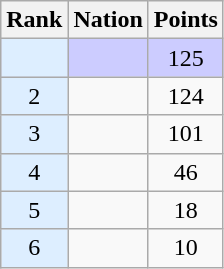<table class="wikitable sortable" style="text-align:center">
<tr>
<th>Rank</th>
<th>Nation</th>
<th>Points</th>
</tr>
<tr style="background-color:#ccccff">
<td bgcolor = DDEEFF></td>
<td align=left></td>
<td>125</td>
</tr>
<tr>
<td bgcolor = DDEEFF>2</td>
<td align=left></td>
<td>124</td>
</tr>
<tr>
<td bgcolor = DDEEFF>3</td>
<td align=left></td>
<td>101</td>
</tr>
<tr>
<td bgcolor = DDEEFF>4</td>
<td align=left></td>
<td>46</td>
</tr>
<tr>
<td bgcolor = DDEEFF>5</td>
<td align=left></td>
<td>18</td>
</tr>
<tr>
<td bgcolor = DDEEFF>6</td>
<td align=left></td>
<td>10</td>
</tr>
</table>
